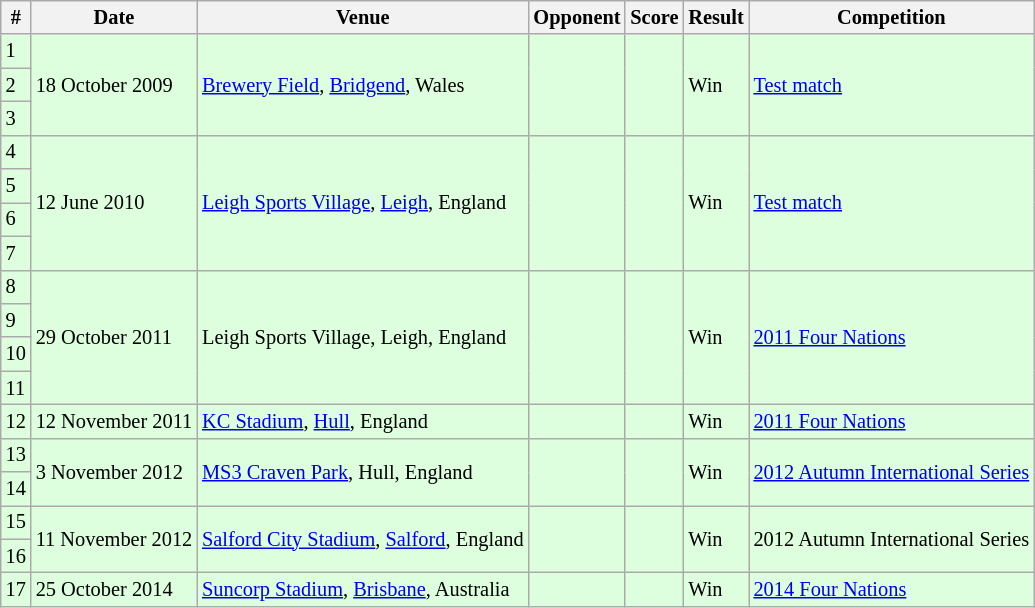<table class="wikitable collapsible" style="font-size:85%;">
<tr>
<th>#</th>
<th>Date</th>
<th>Venue</th>
<th>Opponent</th>
<th>Score</th>
<th>Result</th>
<th>Competition</th>
</tr>
<tr style="background:#dfd;">
<td>1</td>
<td rowspan=3>18 October 2009</td>
<td rowspan=3><a href='#'>Brewery Field</a>, <a href='#'>Bridgend</a>, Wales</td>
<td rowspan=3></td>
<td rowspan=3></td>
<td rowspan=3>Win</td>
<td rowspan=3><a href='#'>Test match</a></td>
</tr>
<tr style="background:#dfd;">
<td>2</td>
</tr>
<tr style="background:#dfd;">
<td>3</td>
</tr>
<tr style="background:#dfd;">
<td>4</td>
<td rowspan=4>12 June 2010</td>
<td rowspan=4><a href='#'>Leigh Sports Village</a>, <a href='#'>Leigh</a>, England</td>
<td rowspan=4></td>
<td rowspan=4></td>
<td rowspan=4>Win</td>
<td rowspan=4><a href='#'>Test match</a></td>
</tr>
<tr style="background:#dfd;">
<td>5</td>
</tr>
<tr style="background:#dfd;">
<td>6</td>
</tr>
<tr style="background:#dfd;">
<td>7</td>
</tr>
<tr style="background:#dfd;">
<td>8</td>
<td rowspan=4>29 October 2011</td>
<td rowspan=4>Leigh Sports Village, Leigh, England</td>
<td rowspan=4></td>
<td rowspan=4></td>
<td rowspan=4>Win</td>
<td rowspan=4><a href='#'>2011 Four Nations</a></td>
</tr>
<tr style="background:#dfd;">
<td>9</td>
</tr>
<tr style="background:#dfd;">
<td>10</td>
</tr>
<tr style="background:#dfd;">
<td>11</td>
</tr>
<tr style="background:#dfd;">
<td>12</td>
<td rowespan=1>12 November 2011</td>
<td><a href='#'>KC Stadium</a>, <a href='#'>Hull</a>, England</td>
<td></td>
<td></td>
<td>Win</td>
<td rowspan><a href='#'>2011 Four Nations</a></td>
</tr>
<tr style="background:#dfd;">
<td>13</td>
<td rowspan=2>3 November 2012</td>
<td rowspan=2><a href='#'>MS3 Craven Park</a>, Hull, England</td>
<td rowspan=2></td>
<td rowspan=2></td>
<td rowspan=2>Win</td>
<td rowspan=2><a href='#'>2012 Autumn International Series</a></td>
</tr>
<tr style="background:#dfd;">
<td>14</td>
</tr>
<tr style="background:#dfd;">
<td>15</td>
<td rowspan=2>11 November 2012</td>
<td rowspan=2><a href='#'>Salford City Stadium</a>, <a href='#'>Salford</a>, England</td>
<td rowspan=2></td>
<td rowspan=2></td>
<td rowspan=2>Win</td>
<td rowspan=2>2012 Autumn International Series</td>
</tr>
<tr style="background:#dfd;">
<td>16</td>
</tr>
<tr style="background:#dfd;">
<td>17</td>
<td>25 October 2014</td>
<td><a href='#'>Suncorp Stadium</a>, <a href='#'>Brisbane</a>, Australia</td>
<td></td>
<td></td>
<td>Win</td>
<td><a href='#'>2014 Four Nations</a></td>
</tr>
</table>
